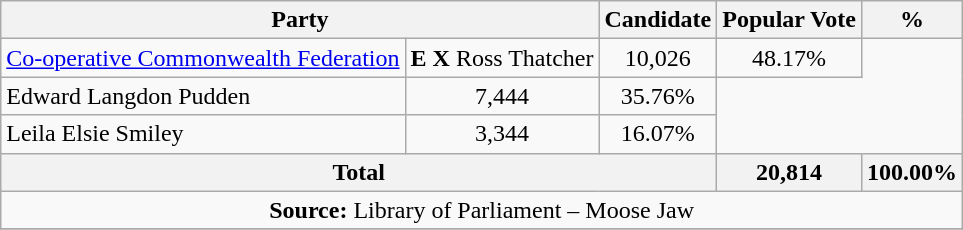<table class="wikitable">
<tr>
<th colspan="2">Party</th>
<th>Candidate</th>
<th>Popular Vote</th>
<th>%</th>
</tr>
<tr>
<td><a href='#'>Co-operative Commonwealth Federation</a></td>
<td><strong>E</strong> <strong>X</strong> Ross Thatcher</td>
<td align=center>10,026</td>
<td align=center>48.17%</td>
</tr>
<tr>
<td>Edward Langdon Pudden</td>
<td align=center>7,444</td>
<td align=center>35.76%</td>
</tr>
<tr>
<td>Leila Elsie Smiley</td>
<td align=center>3,344</td>
<td align=center>16.07%</td>
</tr>
<tr>
<th colspan=3>Total</th>
<th>20,814</th>
<th>100.00%</th>
</tr>
<tr>
<td align="center" colspan=5><strong>Source:</strong> Library of Parliament – Moose Jaw</td>
</tr>
<tr>
</tr>
</table>
